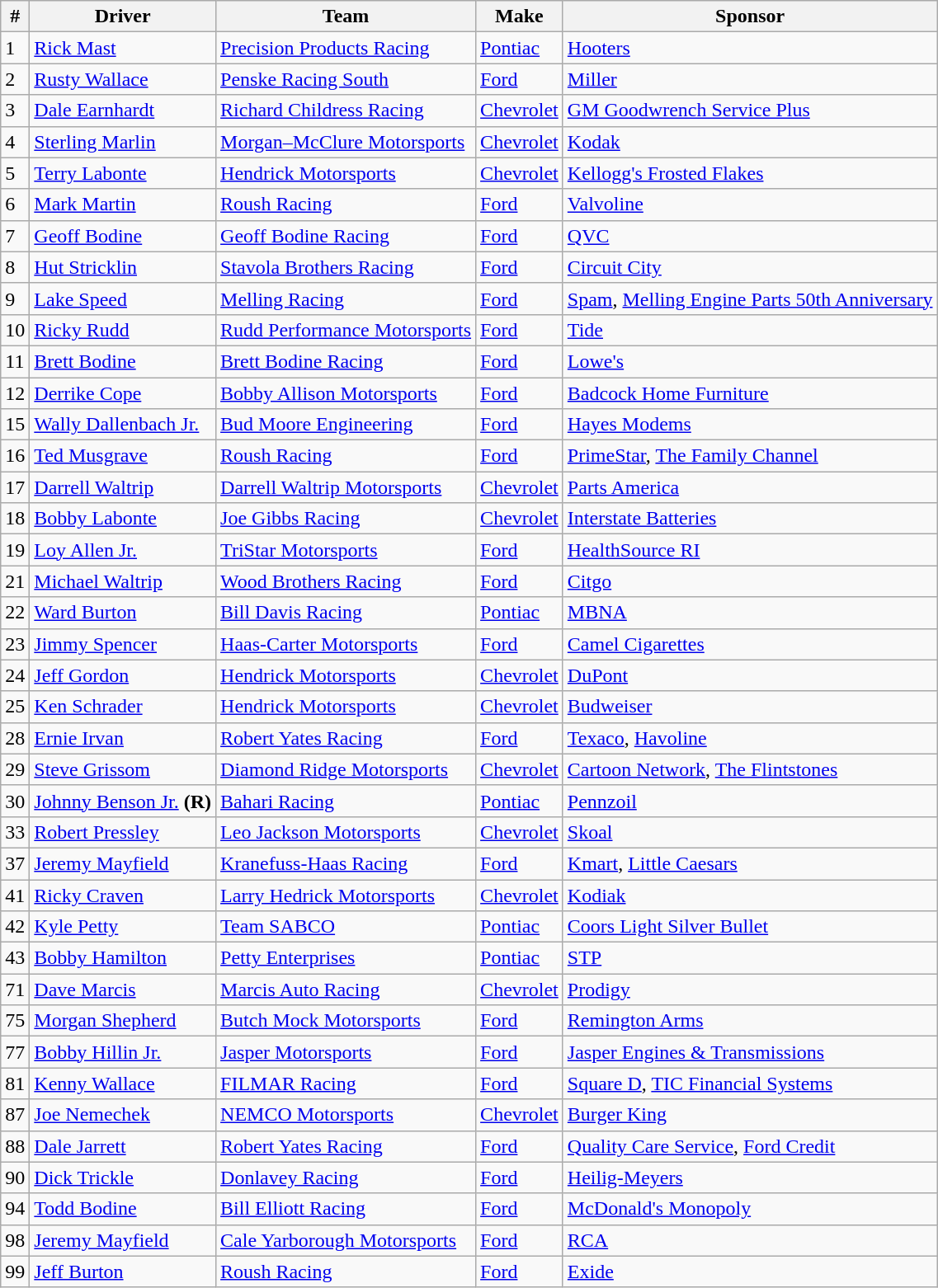<table class="wikitable">
<tr>
<th>#</th>
<th>Driver</th>
<th>Team</th>
<th>Make</th>
<th>Sponsor</th>
</tr>
<tr>
<td>1</td>
<td><a href='#'>Rick Mast</a></td>
<td><a href='#'>Precision Products Racing</a></td>
<td><a href='#'>Pontiac</a></td>
<td><a href='#'>Hooters</a></td>
</tr>
<tr>
<td>2</td>
<td><a href='#'>Rusty Wallace</a></td>
<td><a href='#'>Penske Racing South</a></td>
<td><a href='#'>Ford</a></td>
<td><a href='#'>Miller</a></td>
</tr>
<tr>
<td>3</td>
<td><a href='#'>Dale Earnhardt</a></td>
<td><a href='#'>Richard Childress Racing</a></td>
<td><a href='#'>Chevrolet</a></td>
<td><a href='#'>GM Goodwrench Service Plus</a></td>
</tr>
<tr>
<td>4</td>
<td><a href='#'>Sterling Marlin</a></td>
<td><a href='#'>Morgan–McClure Motorsports</a></td>
<td><a href='#'>Chevrolet</a></td>
<td><a href='#'>Kodak</a></td>
</tr>
<tr>
<td>5</td>
<td><a href='#'>Terry Labonte</a></td>
<td><a href='#'>Hendrick Motorsports</a></td>
<td><a href='#'>Chevrolet</a></td>
<td><a href='#'>Kellogg's Frosted Flakes</a></td>
</tr>
<tr>
<td>6</td>
<td><a href='#'>Mark Martin</a></td>
<td><a href='#'>Roush Racing</a></td>
<td><a href='#'>Ford</a></td>
<td><a href='#'>Valvoline</a></td>
</tr>
<tr>
<td>7</td>
<td><a href='#'>Geoff Bodine</a></td>
<td><a href='#'>Geoff Bodine Racing</a></td>
<td><a href='#'>Ford</a></td>
<td><a href='#'>QVC</a></td>
</tr>
<tr>
<td>8</td>
<td><a href='#'>Hut Stricklin</a></td>
<td><a href='#'>Stavola Brothers Racing</a></td>
<td><a href='#'>Ford</a></td>
<td><a href='#'>Circuit City</a></td>
</tr>
<tr>
<td>9</td>
<td><a href='#'>Lake Speed</a></td>
<td><a href='#'>Melling Racing</a></td>
<td><a href='#'>Ford</a></td>
<td><a href='#'>Spam</a>, <a href='#'>Melling Engine Parts 50th Anniversary</a></td>
</tr>
<tr>
<td>10</td>
<td><a href='#'>Ricky Rudd</a></td>
<td><a href='#'>Rudd Performance Motorsports</a></td>
<td><a href='#'>Ford</a></td>
<td><a href='#'>Tide</a></td>
</tr>
<tr>
<td>11</td>
<td><a href='#'>Brett Bodine</a></td>
<td><a href='#'>Brett Bodine Racing</a></td>
<td><a href='#'>Ford</a></td>
<td><a href='#'>Lowe's</a></td>
</tr>
<tr>
<td>12</td>
<td><a href='#'>Derrike Cope</a></td>
<td><a href='#'>Bobby Allison Motorsports</a></td>
<td><a href='#'>Ford</a></td>
<td><a href='#'>Badcock Home Furniture</a></td>
</tr>
<tr>
<td>15</td>
<td><a href='#'>Wally Dallenbach Jr.</a></td>
<td><a href='#'>Bud Moore Engineering</a></td>
<td><a href='#'>Ford</a></td>
<td><a href='#'>Hayes Modems</a></td>
</tr>
<tr>
<td>16</td>
<td><a href='#'>Ted Musgrave</a></td>
<td><a href='#'>Roush Racing</a></td>
<td><a href='#'>Ford</a></td>
<td><a href='#'>PrimeStar</a>, <a href='#'>The Family Channel</a></td>
</tr>
<tr>
<td>17</td>
<td><a href='#'>Darrell Waltrip</a></td>
<td><a href='#'>Darrell Waltrip Motorsports</a></td>
<td><a href='#'>Chevrolet</a></td>
<td><a href='#'>Parts America</a></td>
</tr>
<tr>
<td>18</td>
<td><a href='#'>Bobby Labonte</a></td>
<td><a href='#'>Joe Gibbs Racing</a></td>
<td><a href='#'>Chevrolet</a></td>
<td><a href='#'>Interstate Batteries</a></td>
</tr>
<tr>
<td>19</td>
<td><a href='#'>Loy Allen Jr.</a></td>
<td><a href='#'>TriStar Motorsports</a></td>
<td><a href='#'>Ford</a></td>
<td><a href='#'>HealthSource RI</a></td>
</tr>
<tr>
<td>21</td>
<td><a href='#'>Michael Waltrip</a></td>
<td><a href='#'>Wood Brothers Racing</a></td>
<td><a href='#'>Ford</a></td>
<td><a href='#'>Citgo</a></td>
</tr>
<tr>
<td>22</td>
<td><a href='#'>Ward Burton</a></td>
<td><a href='#'>Bill Davis Racing</a></td>
<td><a href='#'>Pontiac</a></td>
<td><a href='#'>MBNA</a></td>
</tr>
<tr>
<td>23</td>
<td><a href='#'>Jimmy Spencer</a></td>
<td><a href='#'>Haas-Carter Motorsports</a></td>
<td><a href='#'>Ford</a></td>
<td><a href='#'>Camel Cigarettes</a></td>
</tr>
<tr>
<td>24</td>
<td><a href='#'>Jeff Gordon</a></td>
<td><a href='#'>Hendrick Motorsports</a></td>
<td><a href='#'>Chevrolet</a></td>
<td><a href='#'>DuPont</a></td>
</tr>
<tr>
<td>25</td>
<td><a href='#'>Ken Schrader</a></td>
<td><a href='#'>Hendrick Motorsports</a></td>
<td><a href='#'>Chevrolet</a></td>
<td><a href='#'>Budweiser</a></td>
</tr>
<tr>
<td>28</td>
<td><a href='#'>Ernie Irvan</a></td>
<td><a href='#'>Robert Yates Racing</a></td>
<td><a href='#'>Ford</a></td>
<td><a href='#'>Texaco</a>, <a href='#'>Havoline</a></td>
</tr>
<tr>
<td>29</td>
<td><a href='#'>Steve Grissom</a></td>
<td><a href='#'>Diamond Ridge Motorsports</a></td>
<td><a href='#'>Chevrolet</a></td>
<td><a href='#'>Cartoon Network</a>, <a href='#'>The Flintstones</a></td>
</tr>
<tr>
<td>30</td>
<td><a href='#'>Johnny Benson Jr.</a> <strong>(R)</strong></td>
<td><a href='#'>Bahari Racing</a></td>
<td><a href='#'>Pontiac</a></td>
<td><a href='#'>Pennzoil</a></td>
</tr>
<tr>
<td>33</td>
<td><a href='#'>Robert Pressley</a></td>
<td><a href='#'>Leo Jackson Motorsports</a></td>
<td><a href='#'>Chevrolet</a></td>
<td><a href='#'>Skoal</a></td>
</tr>
<tr>
<td>37</td>
<td><a href='#'>Jeremy Mayfield</a></td>
<td><a href='#'>Kranefuss-Haas Racing</a></td>
<td><a href='#'>Ford</a></td>
<td><a href='#'>Kmart</a>, <a href='#'>Little Caesars</a></td>
</tr>
<tr>
<td>41</td>
<td><a href='#'>Ricky Craven</a></td>
<td><a href='#'>Larry Hedrick Motorsports</a></td>
<td><a href='#'>Chevrolet</a></td>
<td><a href='#'>Kodiak</a></td>
</tr>
<tr>
<td>42</td>
<td><a href='#'>Kyle Petty</a></td>
<td><a href='#'>Team SABCO</a></td>
<td><a href='#'>Pontiac</a></td>
<td><a href='#'>Coors Light Silver Bullet</a></td>
</tr>
<tr>
<td>43</td>
<td><a href='#'>Bobby Hamilton</a></td>
<td><a href='#'>Petty Enterprises</a></td>
<td><a href='#'>Pontiac</a></td>
<td><a href='#'>STP</a></td>
</tr>
<tr>
<td>71</td>
<td><a href='#'>Dave Marcis</a></td>
<td><a href='#'>Marcis Auto Racing</a></td>
<td><a href='#'>Chevrolet</a></td>
<td><a href='#'>Prodigy</a></td>
</tr>
<tr>
<td>75</td>
<td><a href='#'>Morgan Shepherd</a></td>
<td><a href='#'>Butch Mock Motorsports</a></td>
<td><a href='#'>Ford</a></td>
<td><a href='#'>Remington Arms</a></td>
</tr>
<tr>
<td>77</td>
<td><a href='#'>Bobby Hillin Jr.</a></td>
<td><a href='#'>Jasper Motorsports</a></td>
<td><a href='#'>Ford</a></td>
<td><a href='#'>Jasper Engines & Transmissions</a></td>
</tr>
<tr>
<td>81</td>
<td><a href='#'>Kenny Wallace</a></td>
<td><a href='#'>FILMAR Racing</a></td>
<td><a href='#'>Ford</a></td>
<td><a href='#'>Square D</a>, <a href='#'>TIC Financial Systems</a></td>
</tr>
<tr>
<td>87</td>
<td><a href='#'>Joe Nemechek</a></td>
<td><a href='#'>NEMCO Motorsports</a></td>
<td><a href='#'>Chevrolet</a></td>
<td><a href='#'>Burger King</a></td>
</tr>
<tr>
<td>88</td>
<td><a href='#'>Dale Jarrett</a></td>
<td><a href='#'>Robert Yates Racing</a></td>
<td><a href='#'>Ford</a></td>
<td><a href='#'>Quality Care Service</a>, <a href='#'>Ford Credit</a></td>
</tr>
<tr>
<td>90</td>
<td><a href='#'>Dick Trickle</a></td>
<td><a href='#'>Donlavey Racing</a></td>
<td><a href='#'>Ford</a></td>
<td><a href='#'>Heilig-Meyers</a></td>
</tr>
<tr>
<td>94</td>
<td><a href='#'>Todd Bodine</a></td>
<td><a href='#'>Bill Elliott Racing</a></td>
<td><a href='#'>Ford</a></td>
<td><a href='#'>McDonald's Monopoly</a></td>
</tr>
<tr>
<td>98</td>
<td><a href='#'>Jeremy Mayfield</a></td>
<td><a href='#'>Cale Yarborough Motorsports</a></td>
<td><a href='#'>Ford</a></td>
<td><a href='#'>RCA</a></td>
</tr>
<tr>
<td>99</td>
<td><a href='#'>Jeff Burton</a></td>
<td><a href='#'>Roush Racing</a></td>
<td><a href='#'>Ford</a></td>
<td><a href='#'>Exide</a></td>
</tr>
</table>
